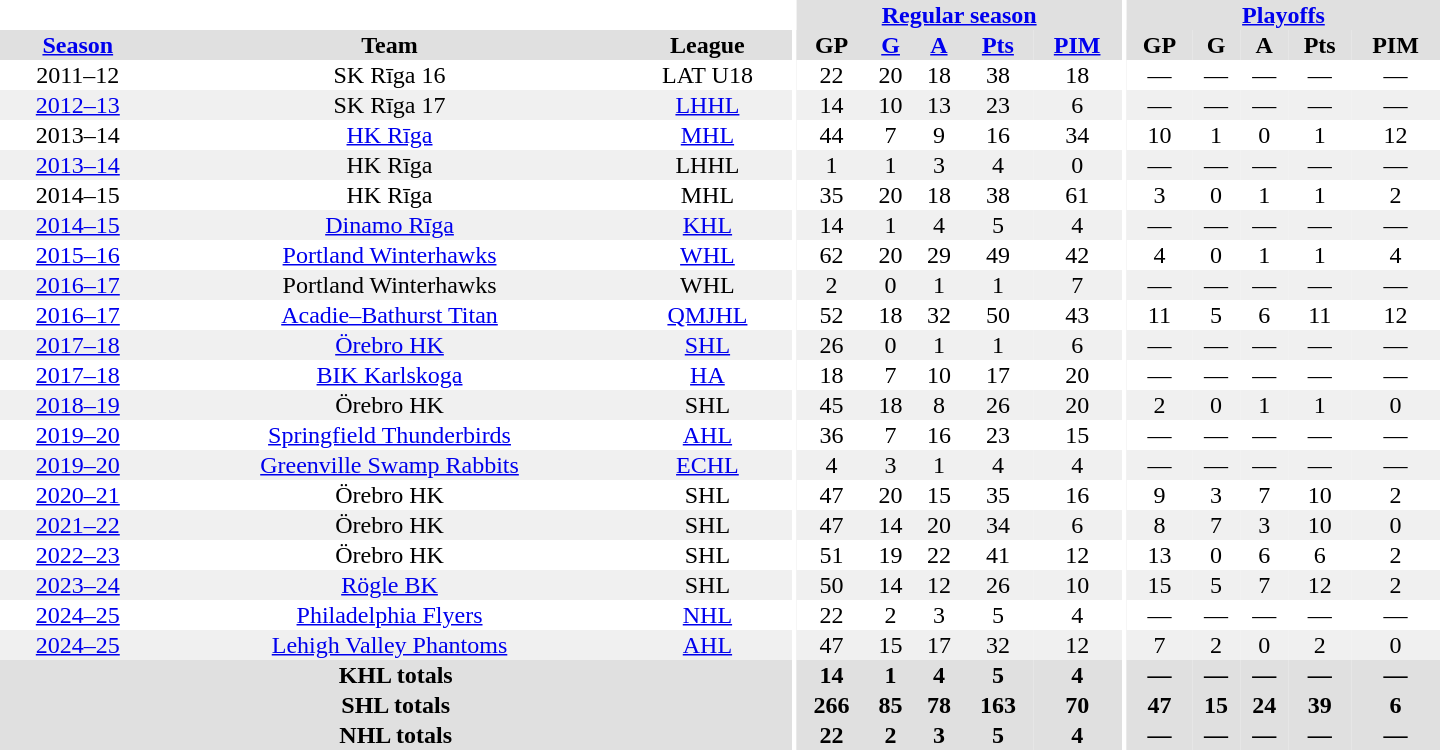<table border="0" cellpadding="1" cellspacing="0" style="text-align:center; width:60em;">
<tr bgcolor="#e0e0e0">
<th colspan="3" bgcolor="#ffffff"></th>
<th rowspan="99" bgcolor="#ffffff"></th>
<th colspan="5"><a href='#'>Regular season</a></th>
<th rowspan="99" bgcolor="#ffffff"></th>
<th colspan="5"><a href='#'>Playoffs</a></th>
</tr>
<tr bgcolor="#e0e0e0">
<th><a href='#'>Season</a></th>
<th>Team</th>
<th>League</th>
<th>GP</th>
<th><a href='#'>G</a></th>
<th><a href='#'>A</a></th>
<th><a href='#'>Pts</a></th>
<th><a href='#'>PIM</a></th>
<th>GP</th>
<th>G</th>
<th>A</th>
<th>Pts</th>
<th>PIM</th>
</tr>
<tr>
<td>2011–12</td>
<td>SK Rīga 16</td>
<td>LAT U18</td>
<td>22</td>
<td>20</td>
<td>18</td>
<td>38</td>
<td>18</td>
<td>—</td>
<td>—</td>
<td>—</td>
<td>—</td>
<td>—</td>
</tr>
<tr bgcolor="#f0f0f0">
<td><a href='#'>2012–13</a></td>
<td>SK Rīga 17</td>
<td><a href='#'>LHHL</a></td>
<td>14</td>
<td>10</td>
<td>13</td>
<td>23</td>
<td>6</td>
<td>—</td>
<td>—</td>
<td>—</td>
<td>—</td>
<td>—</td>
</tr>
<tr>
<td>2013–14</td>
<td><a href='#'>HK Rīga</a></td>
<td><a href='#'>MHL</a></td>
<td>44</td>
<td>7</td>
<td>9</td>
<td>16</td>
<td>34</td>
<td>10</td>
<td>1</td>
<td>0</td>
<td>1</td>
<td>12</td>
</tr>
<tr bgcolor="#f0f0f0">
<td><a href='#'>2013–14</a></td>
<td>HK Rīga</td>
<td>LHHL</td>
<td>1</td>
<td>1</td>
<td>3</td>
<td>4</td>
<td>0</td>
<td>—</td>
<td>—</td>
<td>—</td>
<td>—</td>
<td>—</td>
</tr>
<tr>
<td>2014–15</td>
<td>HK Rīga</td>
<td>MHL</td>
<td>35</td>
<td>20</td>
<td>18</td>
<td>38</td>
<td>61</td>
<td>3</td>
<td>0</td>
<td>1</td>
<td>1</td>
<td>2</td>
</tr>
<tr bgcolor="#f0f0f0">
<td><a href='#'>2014–15</a></td>
<td><a href='#'>Dinamo Rīga</a></td>
<td><a href='#'>KHL</a></td>
<td>14</td>
<td>1</td>
<td>4</td>
<td>5</td>
<td>4</td>
<td>—</td>
<td>—</td>
<td>—</td>
<td>—</td>
<td>—</td>
</tr>
<tr>
<td><a href='#'>2015–16</a></td>
<td><a href='#'>Portland Winterhawks</a></td>
<td><a href='#'>WHL</a></td>
<td>62</td>
<td>20</td>
<td>29</td>
<td>49</td>
<td>42</td>
<td>4</td>
<td>0</td>
<td>1</td>
<td>1</td>
<td>4</td>
</tr>
<tr bgcolor="#f0f0f0">
<td><a href='#'>2016–17</a></td>
<td>Portland Winterhawks</td>
<td>WHL</td>
<td>2</td>
<td>0</td>
<td>1</td>
<td>1</td>
<td>7</td>
<td>—</td>
<td>—</td>
<td>—</td>
<td>—</td>
<td>—</td>
</tr>
<tr>
<td><a href='#'>2016–17</a></td>
<td><a href='#'>Acadie–Bathurst Titan</a></td>
<td><a href='#'>QMJHL</a></td>
<td>52</td>
<td>18</td>
<td>32</td>
<td>50</td>
<td>43</td>
<td>11</td>
<td>5</td>
<td>6</td>
<td>11</td>
<td>12</td>
</tr>
<tr bgcolor="#f0f0f0">
<td><a href='#'>2017–18</a></td>
<td><a href='#'>Örebro HK</a></td>
<td><a href='#'>SHL</a></td>
<td>26</td>
<td>0</td>
<td>1</td>
<td>1</td>
<td>6</td>
<td>—</td>
<td>—</td>
<td>—</td>
<td>—</td>
<td>—</td>
</tr>
<tr>
<td><a href='#'>2017–18</a></td>
<td><a href='#'>BIK Karlskoga</a></td>
<td><a href='#'>HA</a></td>
<td>18</td>
<td>7</td>
<td>10</td>
<td>17</td>
<td>20</td>
<td>—</td>
<td>—</td>
<td>—</td>
<td>—</td>
<td>—</td>
</tr>
<tr bgcolor="#f0f0f0">
<td><a href='#'>2018–19</a></td>
<td>Örebro HK</td>
<td>SHL</td>
<td>45</td>
<td>18</td>
<td>8</td>
<td>26</td>
<td>20</td>
<td>2</td>
<td>0</td>
<td>1</td>
<td>1</td>
<td>0</td>
</tr>
<tr>
<td><a href='#'>2019–20</a></td>
<td><a href='#'>Springfield Thunderbirds</a></td>
<td><a href='#'>AHL</a></td>
<td>36</td>
<td>7</td>
<td>16</td>
<td>23</td>
<td>15</td>
<td>—</td>
<td>—</td>
<td>—</td>
<td>—</td>
<td>—</td>
</tr>
<tr bgcolor="#f0f0f0">
<td><a href='#'>2019–20</a></td>
<td><a href='#'>Greenville Swamp Rabbits</a></td>
<td><a href='#'>ECHL</a></td>
<td>4</td>
<td>3</td>
<td>1</td>
<td>4</td>
<td>4</td>
<td>—</td>
<td>—</td>
<td>—</td>
<td>—</td>
<td>—</td>
</tr>
<tr>
<td><a href='#'>2020–21</a></td>
<td>Örebro HK</td>
<td>SHL</td>
<td>47</td>
<td>20</td>
<td>15</td>
<td>35</td>
<td>16</td>
<td>9</td>
<td>3</td>
<td>7</td>
<td>10</td>
<td>2</td>
</tr>
<tr bgcolor="#f0f0f0">
<td><a href='#'>2021–22</a></td>
<td>Örebro HK</td>
<td>SHL</td>
<td>47</td>
<td>14</td>
<td>20</td>
<td>34</td>
<td>6</td>
<td>8</td>
<td>7</td>
<td>3</td>
<td>10</td>
<td>0</td>
</tr>
<tr>
<td><a href='#'>2022–23</a></td>
<td>Örebro HK</td>
<td>SHL</td>
<td>51</td>
<td>19</td>
<td>22</td>
<td>41</td>
<td>12</td>
<td>13</td>
<td>0</td>
<td>6</td>
<td>6</td>
<td>2</td>
</tr>
<tr bgcolor="#f0f0f0">
<td><a href='#'>2023–24</a></td>
<td><a href='#'>Rögle BK</a></td>
<td>SHL</td>
<td>50</td>
<td>14</td>
<td>12</td>
<td>26</td>
<td>10</td>
<td>15</td>
<td>5</td>
<td>7</td>
<td>12</td>
<td>2</td>
</tr>
<tr>
<td><a href='#'>2024–25</a></td>
<td><a href='#'>Philadelphia Flyers</a></td>
<td><a href='#'>NHL</a></td>
<td>22</td>
<td>2</td>
<td>3</td>
<td>5</td>
<td>4</td>
<td>—</td>
<td>—</td>
<td>—</td>
<td>—</td>
<td>—</td>
</tr>
<tr bgcolor="#f0f0f0">
<td><a href='#'>2024–25</a></td>
<td><a href='#'>Lehigh Valley Phantoms</a></td>
<td><a href='#'>AHL</a></td>
<td>47</td>
<td>15</td>
<td>17</td>
<td>32</td>
<td>12</td>
<td>7</td>
<td>2</td>
<td>0</td>
<td>2</td>
<td>0</td>
</tr>
<tr bgcolor="#e0e0e0">
<th colspan="3">KHL totals</th>
<th>14</th>
<th>1</th>
<th>4</th>
<th>5</th>
<th>4</th>
<th>—</th>
<th>—</th>
<th>—</th>
<th>—</th>
<th>—</th>
</tr>
<tr bgcolor="#e0e0e0">
<th colspan="3">SHL totals</th>
<th>266</th>
<th>85</th>
<th>78</th>
<th>163</th>
<th>70</th>
<th>47</th>
<th>15</th>
<th>24</th>
<th>39</th>
<th>6</th>
</tr>
<tr bgcolor="#e0e0e0">
<th colspan="3">NHL totals</th>
<th>22</th>
<th>2</th>
<th>3</th>
<th>5</th>
<th>4</th>
<th>—</th>
<th>—</th>
<th>—</th>
<th>—</th>
<th>—</th>
</tr>
</table>
